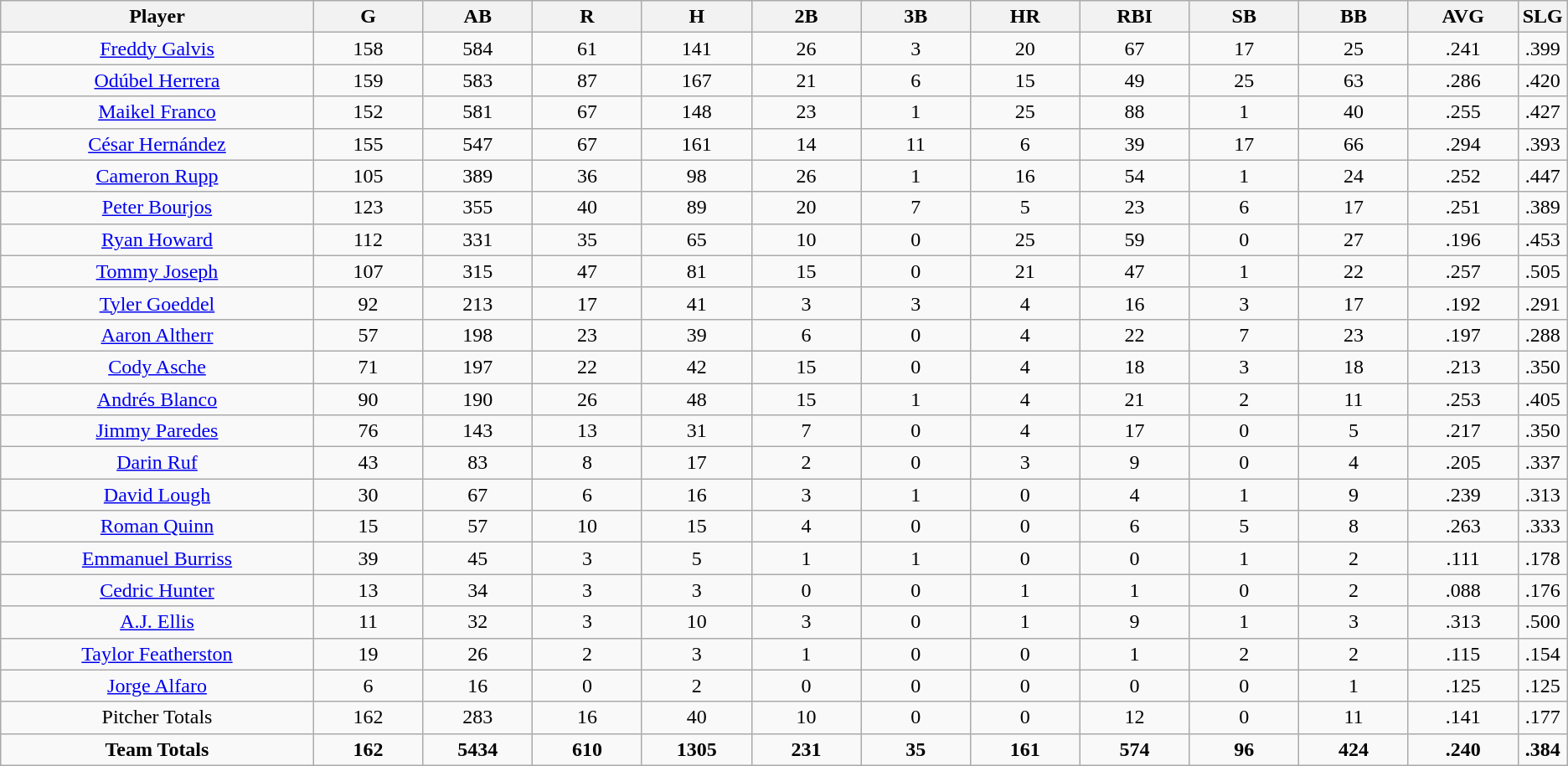<table class=wikitable style="text-align:center">
<tr>
<th bgcolor=#DDDDFF; width="20%">Player</th>
<th bgcolor=#DDDDFF; width="7%">G</th>
<th bgcolor=#DDDDFF; width="7%">AB</th>
<th bgcolor=#DDDDFF; width="7%">R</th>
<th bgcolor=#DDDDFF; width="7%">H</th>
<th bgcolor=#DDDDFF; width="7%">2B</th>
<th bgcolor=#DDDDFF; width="7%">3B</th>
<th bgcolor=#DDDDFF; width="7%">HR</th>
<th bgcolor=#DDDDFF; width="7%">RBI</th>
<th bgcolor=#DDDDFF; width="7%">SB</th>
<th bgcolor=#DDDDFF; width="7%">BB</th>
<th bgcolor=#DDDDFF; width="7%">AVG</th>
<th bgcolor=#DDDDFF; width="7%">SLG</th>
</tr>
<tr>
<td><a href='#'>Freddy Galvis</a></td>
<td>158</td>
<td>584</td>
<td>61</td>
<td>141</td>
<td>26</td>
<td>3</td>
<td>20</td>
<td>67</td>
<td>17</td>
<td>25</td>
<td>.241</td>
<td>.399</td>
</tr>
<tr>
<td><a href='#'>Odúbel Herrera</a></td>
<td>159</td>
<td>583</td>
<td>87</td>
<td>167</td>
<td>21</td>
<td>6</td>
<td>15</td>
<td>49</td>
<td>25</td>
<td>63</td>
<td>.286</td>
<td>.420</td>
</tr>
<tr>
<td><a href='#'>Maikel Franco</a></td>
<td>152</td>
<td>581</td>
<td>67</td>
<td>148</td>
<td>23</td>
<td>1</td>
<td>25</td>
<td>88</td>
<td>1</td>
<td>40</td>
<td>.255</td>
<td>.427</td>
</tr>
<tr>
<td><a href='#'>César Hernández</a></td>
<td>155</td>
<td>547</td>
<td>67</td>
<td>161</td>
<td>14</td>
<td>11</td>
<td>6</td>
<td>39</td>
<td>17</td>
<td>66</td>
<td>.294</td>
<td>.393</td>
</tr>
<tr>
<td><a href='#'>Cameron Rupp</a></td>
<td>105</td>
<td>389</td>
<td>36</td>
<td>98</td>
<td>26</td>
<td>1</td>
<td>16</td>
<td>54</td>
<td>1</td>
<td>24</td>
<td>.252</td>
<td>.447</td>
</tr>
<tr>
<td><a href='#'>Peter Bourjos</a></td>
<td>123</td>
<td>355</td>
<td>40</td>
<td>89</td>
<td>20</td>
<td>7</td>
<td>5</td>
<td>23</td>
<td>6</td>
<td>17</td>
<td>.251</td>
<td>.389</td>
</tr>
<tr>
<td><a href='#'>Ryan Howard</a></td>
<td>112</td>
<td>331</td>
<td>35</td>
<td>65</td>
<td>10</td>
<td>0</td>
<td>25</td>
<td>59</td>
<td>0</td>
<td>27</td>
<td>.196</td>
<td>.453</td>
</tr>
<tr>
<td><a href='#'>Tommy Joseph</a></td>
<td>107</td>
<td>315</td>
<td>47</td>
<td>81</td>
<td>15</td>
<td>0</td>
<td>21</td>
<td>47</td>
<td>1</td>
<td>22</td>
<td>.257</td>
<td>.505</td>
</tr>
<tr>
<td><a href='#'>Tyler Goeddel</a></td>
<td>92</td>
<td>213</td>
<td>17</td>
<td>41</td>
<td>3</td>
<td>3</td>
<td>4</td>
<td>16</td>
<td>3</td>
<td>17</td>
<td>.192</td>
<td>.291</td>
</tr>
<tr>
<td><a href='#'>Aaron Altherr</a></td>
<td>57</td>
<td>198</td>
<td>23</td>
<td>39</td>
<td>6</td>
<td>0</td>
<td>4</td>
<td>22</td>
<td>7</td>
<td>23</td>
<td>.197</td>
<td>.288</td>
</tr>
<tr>
<td><a href='#'>Cody Asche</a></td>
<td>71</td>
<td>197</td>
<td>22</td>
<td>42</td>
<td>15</td>
<td>0</td>
<td>4</td>
<td>18</td>
<td>3</td>
<td>18</td>
<td>.213</td>
<td>.350</td>
</tr>
<tr>
<td><a href='#'>Andrés Blanco</a></td>
<td>90</td>
<td>190</td>
<td>26</td>
<td>48</td>
<td>15</td>
<td>1</td>
<td>4</td>
<td>21</td>
<td>2</td>
<td>11</td>
<td>.253</td>
<td>.405</td>
</tr>
<tr>
<td><a href='#'>Jimmy Paredes</a></td>
<td>76</td>
<td>143</td>
<td>13</td>
<td>31</td>
<td>7</td>
<td>0</td>
<td>4</td>
<td>17</td>
<td>0</td>
<td>5</td>
<td>.217</td>
<td>.350</td>
</tr>
<tr>
<td><a href='#'>Darin Ruf</a></td>
<td>43</td>
<td>83</td>
<td>8</td>
<td>17</td>
<td>2</td>
<td>0</td>
<td>3</td>
<td>9</td>
<td>0</td>
<td>4</td>
<td>.205</td>
<td>.337</td>
</tr>
<tr>
<td><a href='#'>David Lough</a></td>
<td>30</td>
<td>67</td>
<td>6</td>
<td>16</td>
<td>3</td>
<td>1</td>
<td>0</td>
<td>4</td>
<td>1</td>
<td>9</td>
<td>.239</td>
<td>.313</td>
</tr>
<tr>
<td><a href='#'>Roman Quinn</a></td>
<td>15</td>
<td>57</td>
<td>10</td>
<td>15</td>
<td>4</td>
<td>0</td>
<td>0</td>
<td>6</td>
<td>5</td>
<td>8</td>
<td>.263</td>
<td>.333</td>
</tr>
<tr>
<td><a href='#'>Emmanuel Burriss</a></td>
<td>39</td>
<td>45</td>
<td>3</td>
<td>5</td>
<td>1</td>
<td>1</td>
<td>0</td>
<td>0</td>
<td>1</td>
<td>2</td>
<td>.111</td>
<td>.178</td>
</tr>
<tr>
<td><a href='#'>Cedric Hunter</a></td>
<td>13</td>
<td>34</td>
<td>3</td>
<td>3</td>
<td>0</td>
<td>0</td>
<td>1</td>
<td>1</td>
<td>0</td>
<td>2</td>
<td>.088</td>
<td>.176</td>
</tr>
<tr>
<td><a href='#'>A.J. Ellis</a></td>
<td>11</td>
<td>32</td>
<td>3</td>
<td>10</td>
<td>3</td>
<td>0</td>
<td>1</td>
<td>9</td>
<td>1</td>
<td>3</td>
<td>.313</td>
<td>.500</td>
</tr>
<tr>
<td><a href='#'>Taylor Featherston</a></td>
<td>19</td>
<td>26</td>
<td>2</td>
<td>3</td>
<td>1</td>
<td>0</td>
<td>0</td>
<td>1</td>
<td>2</td>
<td>2</td>
<td>.115</td>
<td>.154</td>
</tr>
<tr>
<td><a href='#'>Jorge Alfaro</a></td>
<td>6</td>
<td>16</td>
<td>0</td>
<td>2</td>
<td>0</td>
<td>0</td>
<td>0</td>
<td>0</td>
<td>0</td>
<td>1</td>
<td>.125</td>
<td>.125</td>
</tr>
<tr>
<td>Pitcher Totals</td>
<td>162</td>
<td>283</td>
<td>16</td>
<td>40</td>
<td>10</td>
<td>0</td>
<td>0</td>
<td>12</td>
<td>0</td>
<td>11</td>
<td>.141</td>
<td>.177</td>
</tr>
<tr>
<td><strong>Team Totals</strong></td>
<td><strong>162</strong></td>
<td><strong>5434</strong></td>
<td><strong>610</strong></td>
<td><strong>1305</strong></td>
<td><strong>231</strong></td>
<td><strong>35</strong></td>
<td><strong>161</strong></td>
<td><strong>574</strong></td>
<td><strong>96</strong></td>
<td><strong>424</strong></td>
<td><strong>.240</strong></td>
<td><strong>.384</strong></td>
</tr>
</table>
